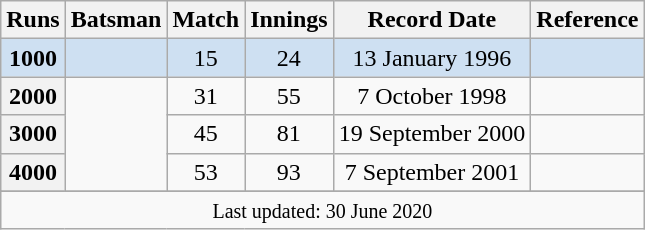<table class="wikitable plainrowheaders sortable" style="text-align:center;">
<tr>
<th scope="col" style="text-align:center;">Runs</th>
<th scope="col" style="text-align:center;">Batsman</th>
<th scope="col" style="text-align:center;">Match</th>
<th scope="col" style="text-align:center;">Innings</th>
<th scope="col" style="text-align:center;">Record Date</th>
<th scope="col">Reference</th>
</tr>
<tr bgcolor=#cee0f2>
<th scope=row style="background:#cee0f2; text-align:center;">1000</th>
<td></td>
<td>15</td>
<td>24</td>
<td>13 January 1996</td>
<td></td>
</tr>
<tr>
<th scope="row" style="text-align:center;">2000</th>
<td rowspan=3></td>
<td>31</td>
<td>55</td>
<td>7 October 1998</td>
<td></td>
</tr>
<tr>
<th scope="row" style="text-align:center;">3000</th>
<td>45</td>
<td>81</td>
<td>19 September 2000</td>
<td></td>
</tr>
<tr>
<th scope="row" style="text-align:center;">4000</th>
<td>53</td>
<td>93</td>
<td>7 September 2001</td>
<td></td>
</tr>
<tr>
</tr>
<tr class=sortbottom>
<td colspan=6><small>Last updated: 30 June 2020</small></td>
</tr>
</table>
